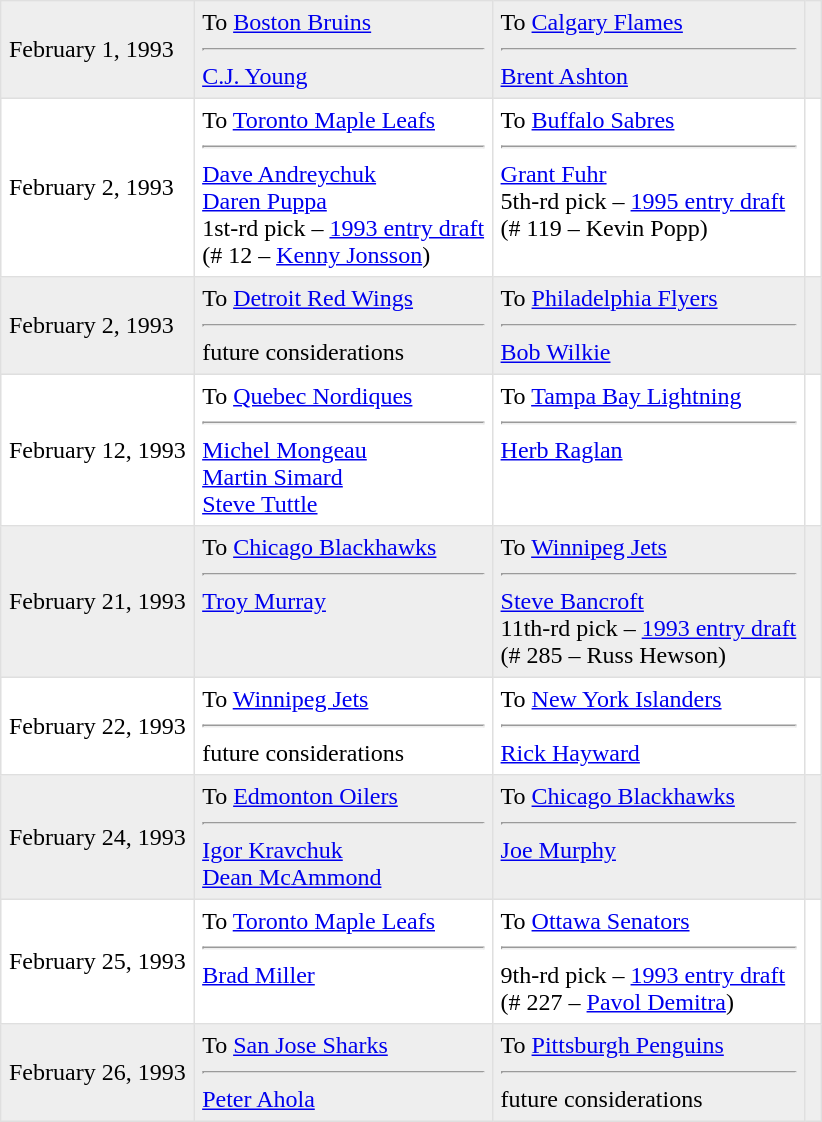<table border=1 style="border-collapse:collapse" bordercolor="#DFDFDF"  cellpadding="5">
<tr bgcolor="#eeeeee">
<td>February 1, 1993</td>
<td valign="top">To <a href='#'>Boston Bruins</a><hr><a href='#'>C.J. Young</a></td>
<td valign="top">To <a href='#'>Calgary Flames</a><hr><a href='#'>Brent Ashton</a></td>
<td></td>
</tr>
<tr>
<td>February 2, 1993</td>
<td valign="top">To <a href='#'>Toronto Maple Leafs</a><hr><a href='#'>Dave Andreychuk</a><br><a href='#'>Daren Puppa</a><br>1st-rd pick – <a href='#'>1993 entry draft</a><br>(# 12 – <a href='#'>Kenny Jonsson</a>)</td>
<td valign="top">To <a href='#'>Buffalo Sabres</a><hr><a href='#'>Grant Fuhr</a><br>5th-rd pick – <a href='#'>1995 entry draft</a><br>(# 119 – Kevin Popp)</td>
<td></td>
</tr>
<tr bgcolor="#eeeeee">
<td>February 2, 1993</td>
<td valign="top">To <a href='#'>Detroit Red Wings</a><hr>future considerations</td>
<td valign="top">To <a href='#'>Philadelphia Flyers</a><hr><a href='#'>Bob Wilkie</a></td>
<td></td>
</tr>
<tr>
<td>February 12, 1993</td>
<td valign="top">To <a href='#'>Quebec Nordiques</a><hr><a href='#'>Michel Mongeau</a><br><a href='#'>Martin Simard</a><br><a href='#'>Steve Tuttle</a></td>
<td valign="top">To <a href='#'>Tampa Bay Lightning</a><hr><a href='#'>Herb Raglan</a></td>
<td></td>
</tr>
<tr bgcolor="#eeeeee">
<td>February 21, 1993</td>
<td valign="top">To <a href='#'>Chicago Blackhawks</a><hr><a href='#'>Troy Murray</a></td>
<td valign="top">To <a href='#'>Winnipeg Jets</a><hr><a href='#'>Steve Bancroft</a><br>11th-rd pick – <a href='#'>1993 entry draft</a><br>(# 285 – Russ Hewson)</td>
<td></td>
</tr>
<tr>
<td>February 22, 1993</td>
<td valign="top">To <a href='#'>Winnipeg Jets</a><hr>future considerations</td>
<td valign="top">To <a href='#'>New York Islanders</a><hr><a href='#'>Rick Hayward</a></td>
<td></td>
</tr>
<tr bgcolor="#eeeeee">
<td>February 24, 1993</td>
<td valign="top">To <a href='#'>Edmonton Oilers</a><hr><a href='#'>Igor Kravchuk</a><br><a href='#'>Dean McAmmond</a></td>
<td valign="top">To <a href='#'>Chicago Blackhawks</a><hr><a href='#'>Joe Murphy</a></td>
<td></td>
</tr>
<tr>
<td>February 25, 1993</td>
<td valign="top">To <a href='#'>Toronto Maple Leafs</a><hr><a href='#'>Brad Miller</a></td>
<td valign="top">To <a href='#'>Ottawa Senators</a><hr>9th-rd pick – <a href='#'>1993 entry draft</a><br>(# 227 – <a href='#'>Pavol Demitra</a>)</td>
<td></td>
</tr>
<tr bgcolor="#eeeeee">
<td>February 26, 1993</td>
<td valign="top">To <a href='#'>San Jose Sharks</a><hr><a href='#'>Peter Ahola</a></td>
<td valign="top">To <a href='#'>Pittsburgh Penguins</a><hr>future considerations</td>
<td></td>
</tr>
</table>
